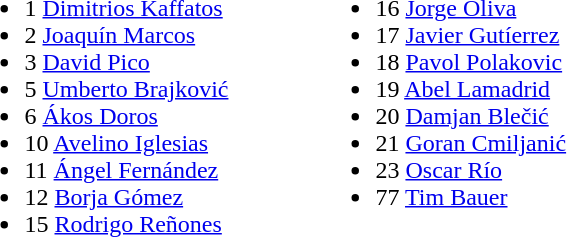<table>
<tr>
<td valign="top"><br><ul><li>1  <a href='#'>Dimitrios Kaffatos</a></li><li>2  <a href='#'>Joaquín Marcos</a></li><li>3  <a href='#'>David Pico</a></li><li>5  <a href='#'>Umberto Brajković</a></li><li>6  <a href='#'>Ákos Doros</a></li><li>10  <a href='#'>Avelino Iglesias</a></li><li>11  <a href='#'>Ángel Fernández</a></li><li>12  <a href='#'>Borja Gómez</a></li><li>15  <a href='#'>Rodrigo Reñones</a></li></ul></td>
<td width="50"> </td>
<td valign="top"><br><ul><li>16  <a href='#'>Jorge Oliva</a></li><li>17  <a href='#'>Javier Gutíerrez</a></li><li>18  <a href='#'>Pavol Polakovic</a></li><li>19  <a href='#'>Abel Lamadrid</a></li><li>20  <a href='#'>Damjan Blečić</a></li><li>21  <a href='#'>Goran Cmiljanić</a></li><li>23  <a href='#'>Oscar Río</a></li><li>77  <a href='#'>Tim Bauer</a></li></ul></td>
</tr>
</table>
